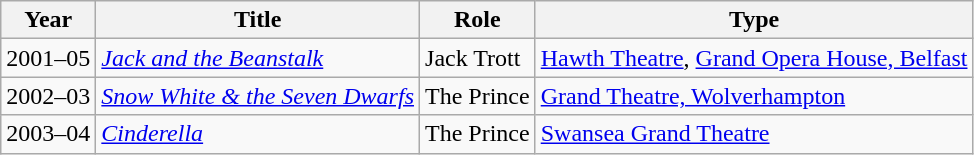<table class="wikitable">
<tr>
<th>Year</th>
<th>Title</th>
<th>Role</th>
<th>Type</th>
</tr>
<tr>
<td>2001–05</td>
<td><em><a href='#'>Jack and the Beanstalk</a></em></td>
<td>Jack Trott</td>
<td><a href='#'>Hawth Theatre</a>, <a href='#'>Grand Opera House, Belfast</a></td>
</tr>
<tr>
<td>2002–03</td>
<td><em><a href='#'>Snow White & the Seven Dwarfs</a></em></td>
<td>The Prince</td>
<td><a href='#'>Grand Theatre, Wolverhampton</a></td>
</tr>
<tr>
<td>2003–04</td>
<td><em><a href='#'>Cinderella</a></em></td>
<td>The Prince</td>
<td><a href='#'>Swansea Grand Theatre</a></td>
</tr>
</table>
